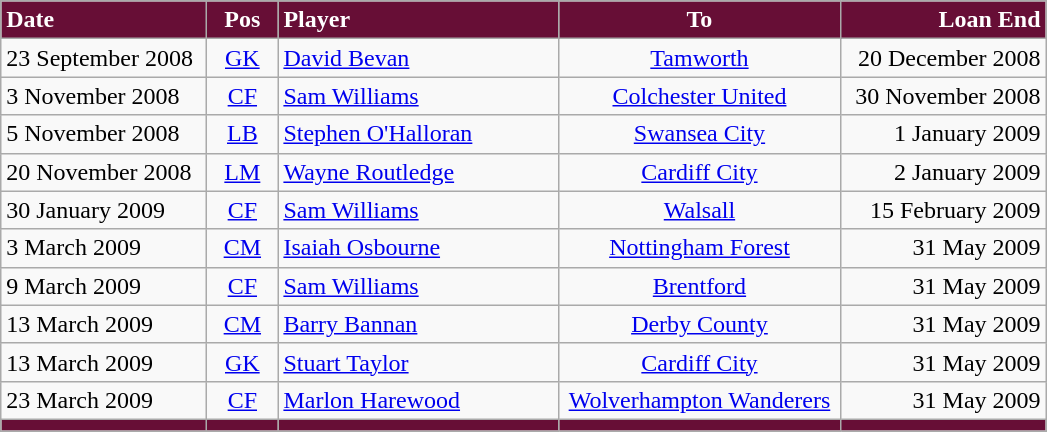<table class="wikitable">
<tr>
<th style="background:#670E36; color:#ffffff; text-align:left; width:130px">Date</th>
<th style="background:#670E36; color:#ffffff; text-align:center; width:40px">Pos</th>
<th style="background:#670E36; color:#ffffff; text-align:left; width:180px">Player</th>
<th style="background:#670E36; color:#ffffff; text-align:center; width:180px">To</th>
<th style="background:#670E36; color:#ffffff; text-align:right; width:130px">Loan End</th>
</tr>
<tr>
<td>23 September 2008</td>
<td style="text-align:center;"><a href='#'>GK</a></td>
<td> <a href='#'>David Bevan</a></td>
<td style="text-align:center;"><a href='#'>Tamworth</a></td>
<td style="text-align:right;">20 December 2008</td>
</tr>
<tr>
<td>3 November 2008</td>
<td style="text-align:center;"><a href='#'>CF</a></td>
<td><a href='#'>Sam Williams</a></td>
<td style="text-align:center;"><a href='#'>Colchester United</a></td>
<td style="text-align:right;">30 November 2008</td>
</tr>
<tr>
<td>5 November 2008</td>
<td style="text-align:center;"><a href='#'>LB</a></td>
<td> <a href='#'>Stephen O'Halloran</a></td>
<td style="text-align:center;"> <a href='#'>Swansea City</a></td>
<td style="text-align:right;">1 January 2009</td>
</tr>
<tr>
<td>20 November 2008</td>
<td style="text-align:center;"><a href='#'>LM</a></td>
<td><a href='#'>Wayne Routledge</a></td>
<td style="text-align:center;"> <a href='#'>Cardiff City</a></td>
<td style="text-align:right;">2 January 2009</td>
</tr>
<tr>
<td>30 January 2009</td>
<td style="text-align:center;"><a href='#'>CF</a></td>
<td><a href='#'>Sam Williams</a></td>
<td style="text-align:center;"><a href='#'>Walsall</a></td>
<td style="text-align:right;">15 February 2009</td>
</tr>
<tr>
<td>3 March 2009</td>
<td style="text-align:center;"><a href='#'>CM</a></td>
<td><a href='#'>Isaiah Osbourne</a></td>
<td style="text-align:center;"><a href='#'>Nottingham Forest</a></td>
<td style="text-align:right;">31 May 2009</td>
</tr>
<tr>
<td>9 March 2009</td>
<td style="text-align:center;"><a href='#'>CF</a></td>
<td><a href='#'>Sam Williams</a></td>
<td style="text-align:center;"><a href='#'>Brentford</a></td>
<td style="text-align:right;">31 May 2009</td>
</tr>
<tr>
<td>13 March 2009</td>
<td style="text-align:center;"><a href='#'>CM</a></td>
<td> <a href='#'>Barry Bannan</a></td>
<td style="text-align:center;"><a href='#'>Derby County</a></td>
<td style="text-align:right;">31 May 2009</td>
</tr>
<tr>
<td>13 March 2009</td>
<td style="text-align:center;"><a href='#'>GK</a></td>
<td><a href='#'>Stuart Taylor</a></td>
<td style="text-align:center;"> <a href='#'>Cardiff City</a></td>
<td style="text-align:right;">31 May 2009</td>
</tr>
<tr>
<td>23 March 2009</td>
<td style="text-align:center;"><a href='#'>CF</a></td>
<td><a href='#'>Marlon Harewood</a></td>
<td style="text-align:center;"><a href='#'>Wolverhampton Wanderers</a></td>
<td style="text-align:right;">31 May 2009</td>
</tr>
<tr>
<th style="background:#670E36;"></th>
<th style="background:#670E36;"></th>
<th style="background:#670E36;"></th>
<th style="background:#670E36;"></th>
<th style="background:#670E36;"></th>
</tr>
</table>
